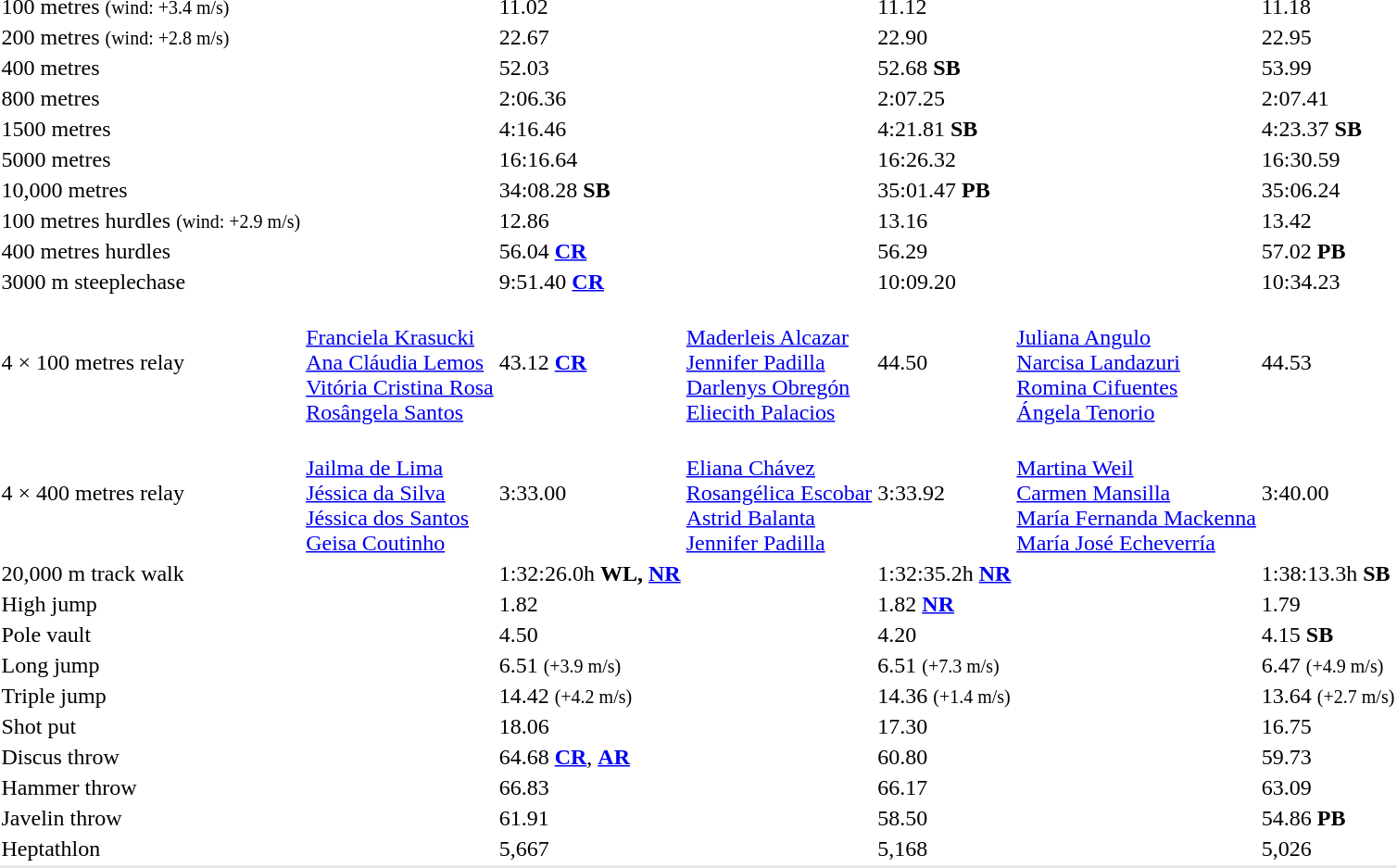<table>
<tr>
<td>100 metres <small>(wind: +3.4 m/s)</small></td>
<td></td>
<td>11.02</td>
<td></td>
<td>11.12</td>
<td></td>
<td>11.18</td>
</tr>
<tr>
<td>200 metres <small>(wind: +2.8 m/s)</small></td>
<td></td>
<td>22.67</td>
<td></td>
<td>22.90</td>
<td></td>
<td>22.95</td>
</tr>
<tr>
<td>400 metres</td>
<td></td>
<td>52.03</td>
<td></td>
<td>52.68 <strong>SB</strong></td>
<td></td>
<td>53.99</td>
</tr>
<tr>
<td>800 metres</td>
<td></td>
<td>2:06.36</td>
<td></td>
<td>2:07.25</td>
<td></td>
<td>2:07.41</td>
</tr>
<tr>
<td>1500 metres</td>
<td></td>
<td>4:16.46</td>
<td></td>
<td>4:21.81 <strong>SB</strong></td>
<td></td>
<td>4:23.37 <strong>SB</strong></td>
</tr>
<tr>
<td>5000 metres</td>
<td></td>
<td>16:16.64</td>
<td></td>
<td>16:26.32</td>
<td></td>
<td>16:30.59</td>
</tr>
<tr>
<td>10,000 metres</td>
<td></td>
<td>34:08.28 <strong>SB</strong></td>
<td></td>
<td>35:01.47 <strong>PB</strong></td>
<td></td>
<td>35:06.24</td>
</tr>
<tr>
<td>100 metres hurdles <small>(wind: +2.9 m/s)</small></td>
<td></td>
<td>12.86</td>
<td></td>
<td>13.16</td>
<td></td>
<td>13.42</td>
</tr>
<tr>
<td>400 metres hurdles</td>
<td></td>
<td>56.04 <strong><a href='#'>CR</a></strong></td>
<td></td>
<td>56.29</td>
<td></td>
<td>57.02 <strong>PB</strong></td>
</tr>
<tr>
<td>3000 m steeplechase</td>
<td></td>
<td>9:51.40 <strong><a href='#'>CR</a></strong></td>
<td></td>
<td>10:09.20</td>
<td></td>
<td>10:34.23</td>
</tr>
<tr>
<td>4 × 100 metres relay</td>
<td><br><a href='#'>Franciela Krasucki</a><br><a href='#'>Ana Cláudia Lemos</a><br><a href='#'>Vitória Cristina Rosa</a><br><a href='#'>Rosângela Santos</a></td>
<td>43.12 <strong><a href='#'>CR</a></strong></td>
<td><br><a href='#'>Maderleis Alcazar</a><br><a href='#'>Jennifer Padilla</a><br><a href='#'>Darlenys Obregón</a><br><a href='#'>Eliecith Palacios</a></td>
<td>44.50</td>
<td><br><a href='#'>Juliana Angulo</a><br><a href='#'>Narcisa Landazuri</a><br><a href='#'>Romina Cifuentes</a><br><a href='#'>Ángela Tenorio</a></td>
<td>44.53</td>
</tr>
<tr>
<td>4 × 400 metres relay</td>
<td><br><a href='#'>Jailma de Lima</a><br><a href='#'>Jéssica da Silva</a><br><a href='#'>Jéssica dos Santos</a><br><a href='#'>Geisa Coutinho</a></td>
<td>3:33.00</td>
<td><br><a href='#'>Eliana Chávez</a><br><a href='#'>Rosangélica Escobar</a><br><a href='#'>Astrid Balanta</a><br><a href='#'>Jennifer Padilla</a></td>
<td>3:33.92</td>
<td><br><a href='#'>Martina Weil</a><br><a href='#'>Carmen Mansilla</a><br><a href='#'>María Fernanda Mackenna</a><br><a href='#'>María José Echeverría</a></td>
<td>3:40.00</td>
</tr>
<tr>
<td>20,000 m track walk</td>
<td></td>
<td>1:32:26.0h <strong>WL, <a href='#'>NR</a></strong></td>
<td></td>
<td>1:32:35.2h <strong><a href='#'>NR</a></strong></td>
<td></td>
<td>1:38:13.3h <strong>SB</strong></td>
</tr>
<tr>
<td>High jump</td>
<td></td>
<td>1.82</td>
<td></td>
<td>1.82 <strong><a href='#'>NR</a></strong></td>
<td></td>
<td>1.79</td>
</tr>
<tr>
<td>Pole vault</td>
<td></td>
<td>4.50</td>
<td></td>
<td>4.20</td>
<td></td>
<td>4.15 <strong>SB</strong></td>
</tr>
<tr>
<td>Long jump</td>
<td></td>
<td>6.51 <small>(+3.9 m/s)</small></td>
<td></td>
<td>6.51 <small>(+7.3 m/s)</small></td>
<td></td>
<td>6.47 <small>(+4.9 m/s)</small></td>
</tr>
<tr>
<td>Triple jump</td>
<td></td>
<td>14.42 <small>(+4.2 m/s)</small></td>
<td></td>
<td>14.36 <small>(+1.4 m/s)</small></td>
<td></td>
<td>13.64 <small>(+2.7 m/s)</small></td>
</tr>
<tr>
<td>Shot put</td>
<td></td>
<td>18.06</td>
<td></td>
<td>17.30</td>
<td></td>
<td>16.75</td>
</tr>
<tr>
<td>Discus throw</td>
<td></td>
<td>64.68 <strong><a href='#'>CR</a></strong>, <strong><a href='#'>AR</a></strong></td>
<td></td>
<td>60.80</td>
<td></td>
<td>59.73</td>
</tr>
<tr>
<td>Hammer throw</td>
<td></td>
<td>66.83</td>
<td></td>
<td>66.17</td>
<td></td>
<td>63.09</td>
</tr>
<tr>
<td>Javelin throw</td>
<td></td>
<td>61.91 <strong></strong></td>
<td></td>
<td>58.50</td>
<td></td>
<td>54.86 <strong>PB</strong></td>
</tr>
<tr>
<td>Heptathlon</td>
<td></td>
<td>5,667</td>
<td></td>
<td>5,168</td>
<td></td>
<td>5,026</td>
</tr>
<tr bgcolor= e8e8e8>
<td colspan=7></td>
</tr>
</table>
